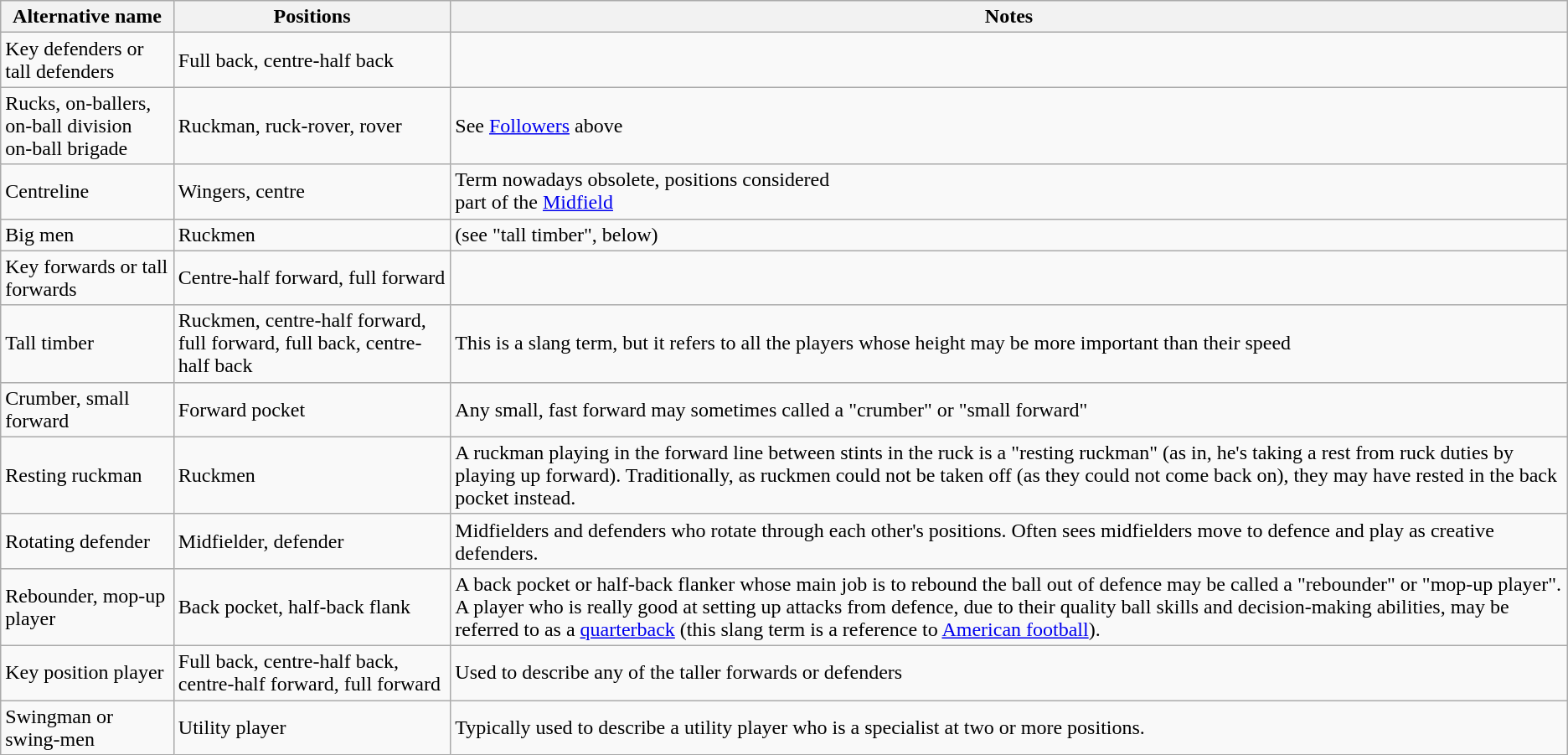<table class="wikitable">
<tr>
<th>Alternative name</th>
<th>Positions</th>
<th>Notes</th>
</tr>
<tr>
<td>Key defenders or tall defenders</td>
<td>Full back, centre-half back</td>
<td></td>
</tr>
<tr>
<td>Rucks, on-ballers, on-ball division<br>on-ball brigade</td>
<td>Ruckman, ruck-rover, rover</td>
<td>See <a href='#'>Followers</a> above</td>
</tr>
<tr>
<td>Centreline</td>
<td>Wingers, centre</td>
<td>Term nowadays obsolete, positions considered <br> part of the <a href='#'>Midfield</a></td>
</tr>
<tr>
<td>Big men</td>
<td>Ruckmen</td>
<td>(see "tall timber", below)</td>
</tr>
<tr>
<td>Key forwards or tall forwards</td>
<td>Centre-half forward, full forward</td>
<td></td>
</tr>
<tr>
<td>Tall timber</td>
<td>Ruckmen, centre-half forward, full forward, full back, centre-half back</td>
<td>This is a slang term, but it refers to all the players whose height may be more important than their speed</td>
</tr>
<tr>
<td>Crumber, small forward</td>
<td>Forward pocket</td>
<td>Any small, fast forward may sometimes called a "crumber" or "small forward"</td>
</tr>
<tr>
<td>Resting ruckman</td>
<td>Ruckmen</td>
<td>A ruckman playing in the forward line between stints in the ruck is a "resting ruckman" (as in, he's taking a rest from ruck duties by playing up forward).  Traditionally, as ruckmen could not be taken off (as they could not come back on), they may have rested in the back pocket instead.</td>
</tr>
<tr>
<td>Rotating defender</td>
<td>Midfielder, defender</td>
<td>Midfielders and defenders who rotate through each other's positions. Often sees midfielders move to defence and play as creative defenders.</td>
</tr>
<tr>
<td>Rebounder, mop-up player</td>
<td>Back pocket, half-back flank</td>
<td>A back pocket or half-back flanker whose main job is to rebound the ball out of defence may be called a "rebounder" or "mop-up player". A player who is really good at setting up attacks from defence, due to their quality ball skills and decision-making abilities, may be referred to as a <a href='#'>quarterback</a> (this slang term is a reference to <a href='#'>American football</a>).</td>
</tr>
<tr>
<td>Key position player</td>
<td>Full back, centre-half back, centre-half forward, full forward</td>
<td>Used to describe any of the taller forwards or defenders</td>
</tr>
<tr>
<td>Swingman or swing-men</td>
<td>Utility player</td>
<td>Typically used to describe a utility player who is a specialist at two or more positions.</td>
</tr>
</table>
